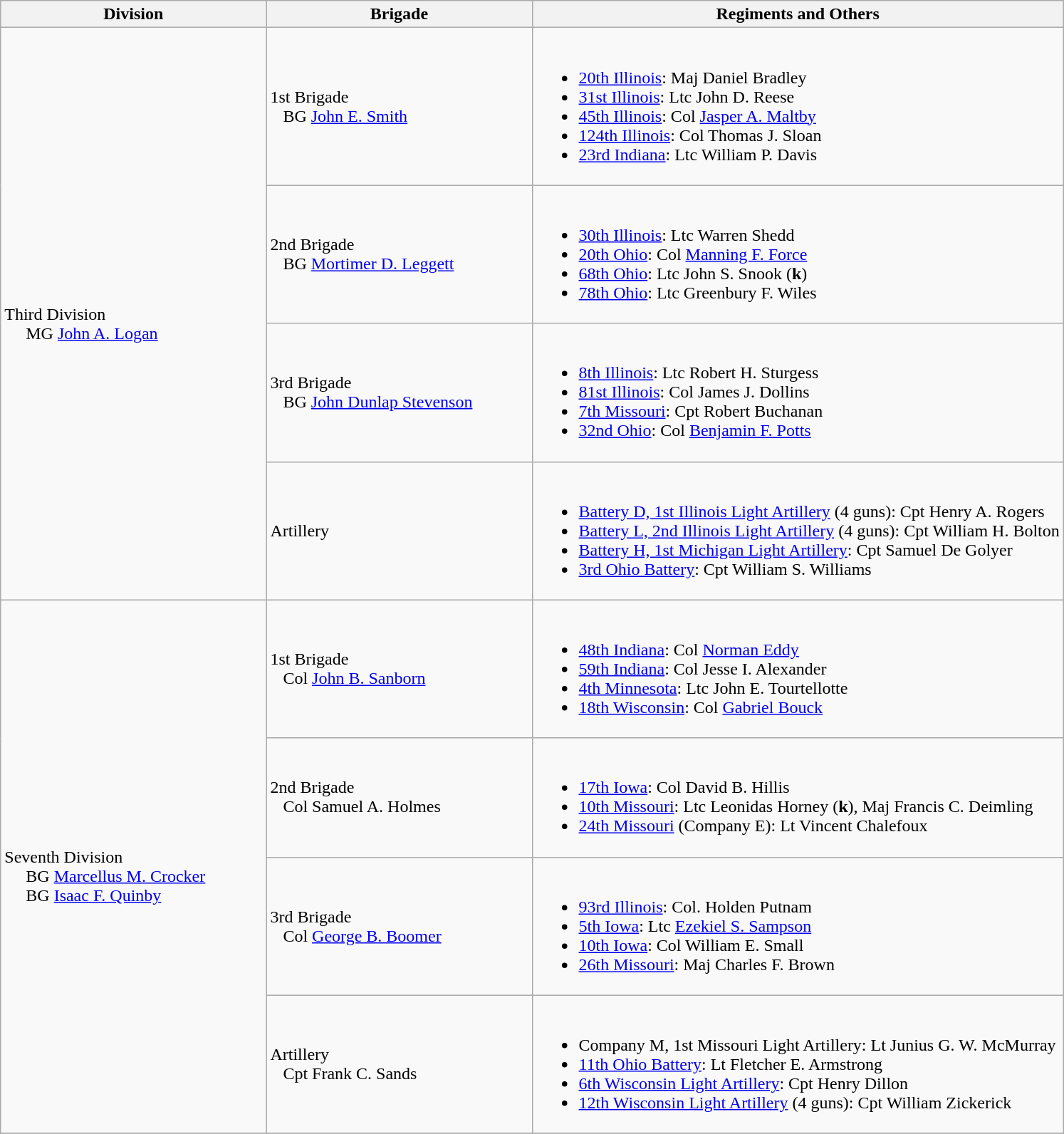<table class="wikitable">
<tr>
<th width=25%>Division</th>
<th width=25%>Brigade</th>
<th>Regiments and Others</th>
</tr>
<tr>
<td rowspan=4><br>Third Division
<br>    
MG <a href='#'>John A. Logan</a></td>
<td>1st Brigade<br>  
BG <a href='#'>John E. Smith</a></td>
<td><br><ul><li><a href='#'>20th Illinois</a>: Maj Daniel Bradley</li><li><a href='#'>31st Illinois</a>: Ltc John D. Reese</li><li><a href='#'>45th Illinois</a>: Col <a href='#'>Jasper A. Maltby</a></li><li><a href='#'>124th Illinois</a>: Col Thomas J. Sloan</li><li><a href='#'>23rd Indiana</a>: Ltc William P. Davis</li></ul></td>
</tr>
<tr>
<td>2nd Brigade<br>  
BG <a href='#'>Mortimer D. Leggett</a></td>
<td><br><ul><li><a href='#'>30th Illinois</a>: Ltc Warren Shedd</li><li><a href='#'>20th Ohio</a>: Col <a href='#'>Manning F. Force</a></li><li><a href='#'>68th Ohio</a>: Ltc John S. Snook (<strong>k</strong>)</li><li><a href='#'>78th Ohio</a>: Ltc Greenbury F. Wiles</li></ul></td>
</tr>
<tr>
<td>3rd Brigade<br>  
BG <a href='#'>John Dunlap Stevenson</a></td>
<td><br><ul><li><a href='#'>8th Illinois</a>: Ltc Robert H. Sturgess</li><li><a href='#'>81st Illinois</a>: Col James J. Dollins</li><li><a href='#'>7th Missouri</a>: Cpt Robert Buchanan</li><li><a href='#'>32nd Ohio</a>: Col <a href='#'>Benjamin F. Potts</a></li></ul></td>
</tr>
<tr>
<td>Artillery</td>
<td><br><ul><li><a href='#'>Battery D, 1st Illinois Light Artillery</a> (4 guns): Cpt Henry A. Rogers</li><li><a href='#'>Battery L, 2nd Illinois Light Artillery</a> (4 guns): Cpt William H. Bolton</li><li><a href='#'>Battery H, 1st Michigan Light Artillery</a>: Cpt Samuel De Golyer</li><li><a href='#'>3rd Ohio Battery</a>: Cpt William S. Williams</li></ul></td>
</tr>
<tr>
<td rowspan=4><br>Seventh Division
<br>    
BG <a href='#'>Marcellus M. Crocker</a><br>    
BG <a href='#'>Isaac F. Quinby</a></td>
<td>1st Brigade<br>  
Col <a href='#'>John B. Sanborn</a></td>
<td><br><ul><li><a href='#'>48th Indiana</a>: Col <a href='#'>Norman Eddy</a></li><li><a href='#'>59th Indiana</a>: Col Jesse I. Alexander</li><li><a href='#'>4th Minnesota</a>: Ltc John E. Tourtellotte</li><li><a href='#'>18th Wisconsin</a>: Col <a href='#'>Gabriel Bouck</a></li></ul></td>
</tr>
<tr>
<td>2nd Brigade<br>  
Col Samuel A. Holmes</td>
<td><br><ul><li><a href='#'>17th Iowa</a>: Col David B. Hillis</li><li><a href='#'>10th Missouri</a>: Ltc Leonidas Horney (<strong>k</strong>), Maj Francis C. Deimling</li><li><a href='#'>24th Missouri</a> (Company E): Lt Vincent Chalefoux</li></ul></td>
</tr>
<tr>
<td>3rd Brigade<br>  
Col <a href='#'>George B. Boomer</a></td>
<td><br><ul><li><a href='#'>93rd Illinois</a>: Col. Holden Putnam</li><li><a href='#'>5th Iowa</a>: Ltc <a href='#'>Ezekiel S. Sampson</a></li><li><a href='#'>10th Iowa</a>: Col William E. Small</li><li><a href='#'>26th Missouri</a>: Maj Charles F. Brown</li></ul></td>
</tr>
<tr>
<td>Artillery<br>  
Cpt Frank C. Sands</td>
<td><br><ul><li>Company M, 1st Missouri Light Artillery: Lt Junius G. W. McMurray</li><li><a href='#'>11th Ohio Battery</a>: Lt Fletcher E. Armstrong</li><li><a href='#'>6th Wisconsin Light Artillery</a>: Cpt Henry Dillon</li><li><a href='#'>12th Wisconsin Light Artillery</a> (4 guns): Cpt William Zickerick</li></ul></td>
</tr>
<tr>
</tr>
</table>
